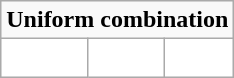<table class="wikitable"  style="display: inline-table;">
<tr>
<td align="center" Colspan="3"><strong>Uniform combination</strong></td>
</tr>
<tr align="center">
<td style="background:white; color:white"><strong>Helmet</strong></td>
<td style="background:white; color:white"><strong>Jersey</strong></td>
<td style="background:white; color:white"><strong>Pants</strong></td>
</tr>
</table>
